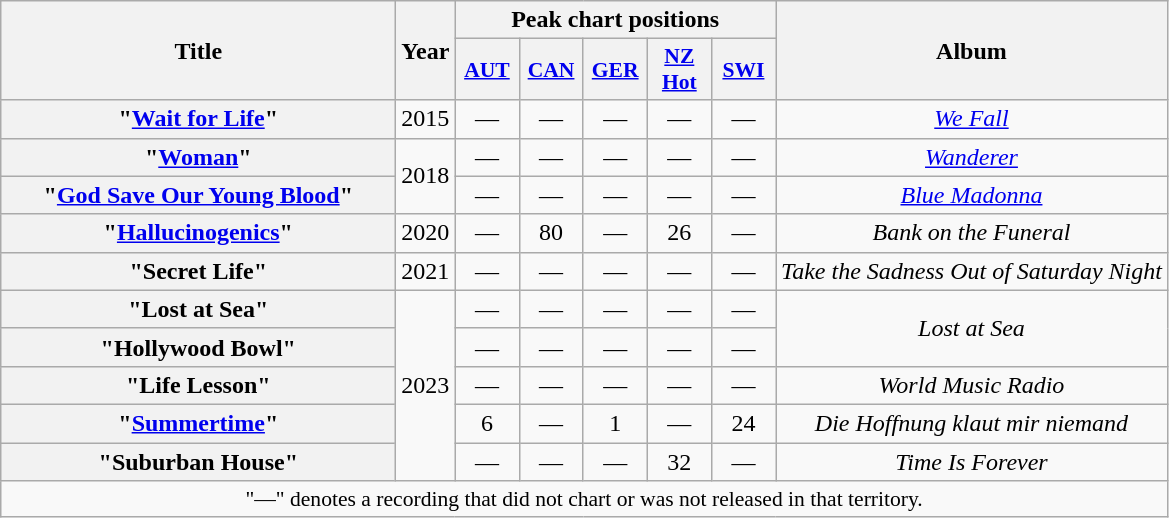<table class="wikitable plainrowheaders" style="text-align:center;">
<tr>
<th scope="col" rowspan="2" style="width:16em;">Title</th>
<th scope="col" rowspan="2" style="width:1em;">Year</th>
<th scope="col" colspan="5">Peak chart positions</th>
<th scope="col" rowspan="2" style="width:em;">Album</th>
</tr>
<tr>
<th scope="col" style="width:2.5em; font-size:90%;"><a href='#'>AUT</a><br></th>
<th scope="col" style="width:2.5em; font-size:90%;"><a href='#'>CAN</a><br></th>
<th scope="col" style="width:2.5em; font-size:90%;"><a href='#'>GER</a><br></th>
<th scope="col" style="width:2.5em; font-size:90%;"><a href='#'>NZ<br>Hot</a><br></th>
<th scope="col" style="width:2.5em; font-size:90%;"><a href='#'>SWI</a><br></th>
</tr>
<tr>
<th scope="row">"<a href='#'>Wait for Life</a>"<br></th>
<td>2015</td>
<td>—</td>
<td>—</td>
<td>—</td>
<td>—</td>
<td>—</td>
<td><em><a href='#'>We Fall</a></em></td>
</tr>
<tr>
<th scope="row">"<a href='#'>Woman</a>"<br></th>
<td rowspan="2">2018</td>
<td>—</td>
<td>—</td>
<td>—</td>
<td>—</td>
<td>—</td>
<td><em><a href='#'>Wanderer</a></em></td>
</tr>
<tr>
<th scope="row">"<a href='#'>God Save Our Young Blood</a>"<br></th>
<td>—</td>
<td>—</td>
<td>—</td>
<td>—</td>
<td>—</td>
<td><em><a href='#'>Blue Madonna</a></em></td>
</tr>
<tr>
<th scope="row">"<a href='#'>Hallucinogenics</a>"<br></th>
<td>2020</td>
<td>—</td>
<td>80</td>
<td>—</td>
<td>26</td>
<td>—</td>
<td><em>Bank on the Funeral</em></td>
</tr>
<tr>
<th scope="row">"Secret Life"<br></th>
<td>2021</td>
<td>—</td>
<td>—</td>
<td>—</td>
<td>—</td>
<td>—</td>
<td><em>Take the Sadness Out of Saturday Night</em></td>
</tr>
<tr>
<th scope="row">"Lost at Sea"<br></th>
<td rowspan="5">2023</td>
<td>—</td>
<td>—</td>
<td>—</td>
<td>—</td>
<td>—</td>
<td rowspan="2"><em>Lost at Sea</em></td>
</tr>
<tr>
<th scope="row">"Hollywood Bowl"<br></th>
<td>—</td>
<td>—</td>
<td>—</td>
<td>—</td>
<td>—</td>
</tr>
<tr>
<th scope="row">"Life Lesson"<br></th>
<td>—</td>
<td>—</td>
<td>—</td>
<td>—</td>
<td>—</td>
<td><em>World Music Radio</em></td>
</tr>
<tr>
<th scope="row">"<a href='#'>Summertime</a>"<br></th>
<td>6</td>
<td>—</td>
<td>1</td>
<td>—</td>
<td>24</td>
<td><em>Die Hoffnung klaut mir niemand</em></td>
</tr>
<tr>
<th scope="row">"Suburban House"<br></th>
<td>—</td>
<td>—</td>
<td>—</td>
<td>32</td>
<td>—</td>
<td><em>Time Is Forever</em></td>
</tr>
<tr>
<td colspan="8" style="font-size:90%">"—" denotes a recording that did not chart or was not released in that territory.</td>
</tr>
</table>
